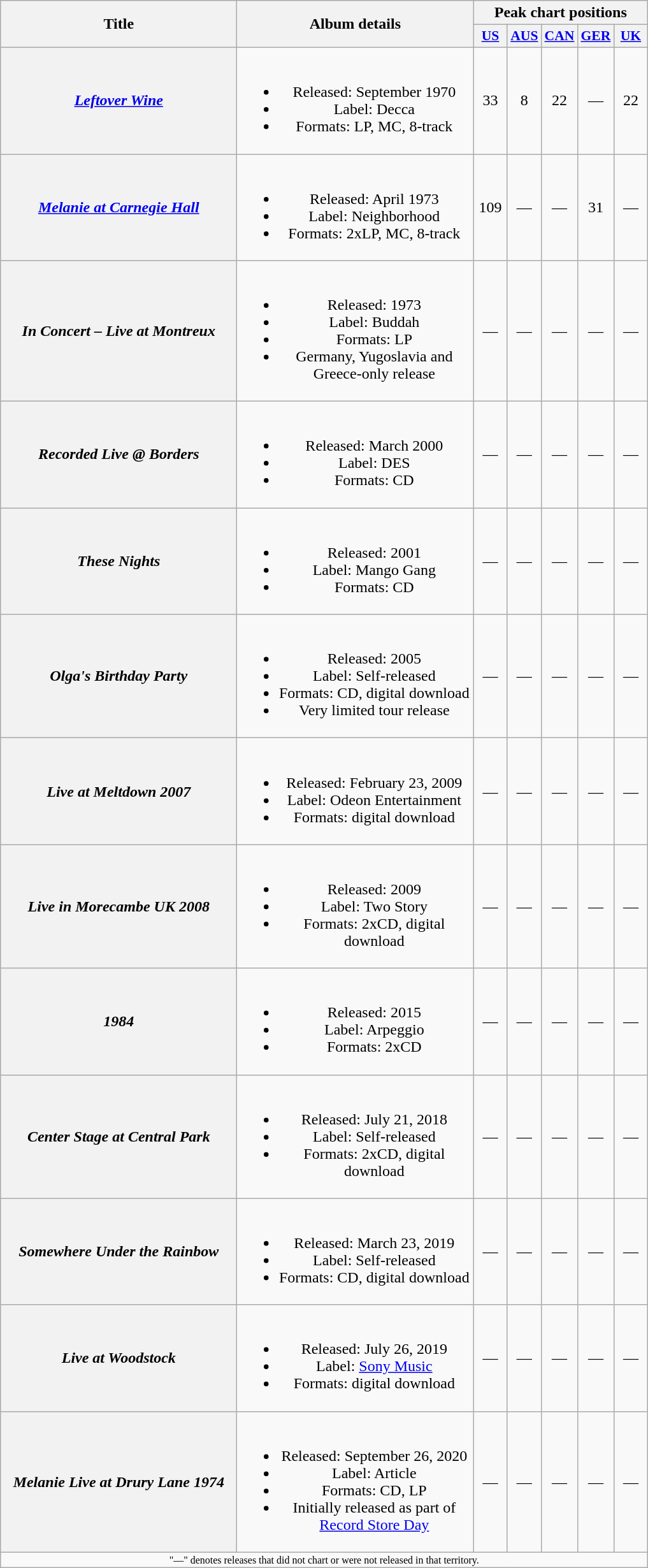<table class="wikitable plainrowheaders" style="text-align:center;">
<tr>
<th rowspan="2" scope="col" style="width:15em;">Title</th>
<th rowspan="2" scope="col" style="width:15em;">Album details</th>
<th colspan="5">Peak chart positions</th>
</tr>
<tr>
<th scope="col" style="width:2em;font-size:90%;"><a href='#'>US</a><br></th>
<th scope="col" style="width:2em;font-size:90%;"><a href='#'>AUS</a><br></th>
<th scope="col" style="width:2em;font-size:90%;"><a href='#'>CAN</a><br></th>
<th scope="col" style="width:2em;font-size:90%;"><a href='#'>GER</a><br></th>
<th scope="col" style="width:2em;font-size:90%;"><a href='#'>UK</a><br></th>
</tr>
<tr>
<th scope="row"><em><a href='#'>Leftover Wine</a></em></th>
<td><br><ul><li>Released: September 1970</li><li>Label: Decca</li><li>Formats: LP, MC, 8-track</li></ul></td>
<td>33</td>
<td>8</td>
<td>22</td>
<td>—</td>
<td>22</td>
</tr>
<tr>
<th scope="row"><em><a href='#'>Melanie at Carnegie Hall</a></em></th>
<td><br><ul><li>Released: April 1973</li><li>Label: Neighborhood</li><li>Formats: 2xLP, MC, 8-track</li></ul></td>
<td>109</td>
<td>—</td>
<td>—</td>
<td>31</td>
<td>—</td>
</tr>
<tr>
<th scope="row"><em>In Concert – Live at Montreux</em></th>
<td><br><ul><li>Released: 1973</li><li>Label: Buddah</li><li>Formats: LP</li><li>Germany, Yugoslavia and Greece-only release</li></ul></td>
<td>—</td>
<td>—</td>
<td>—</td>
<td>—</td>
<td>—</td>
</tr>
<tr>
<th scope="row"><em>Recorded Live @ Borders</em></th>
<td><br><ul><li>Released: March 2000</li><li>Label: DES</li><li>Formats: CD</li></ul></td>
<td>—</td>
<td>—</td>
<td>—</td>
<td>—</td>
<td>—</td>
</tr>
<tr>
<th scope="row"><em>These Nights</em></th>
<td><br><ul><li>Released: 2001</li><li>Label: Mango Gang</li><li>Formats: CD</li></ul></td>
<td>—</td>
<td>—</td>
<td>—</td>
<td>—</td>
<td>—</td>
</tr>
<tr>
<th scope="row"><em>Olga's Birthday Party</em></th>
<td><br><ul><li>Released: 2005</li><li>Label: Self-released</li><li>Formats: CD, digital download</li><li>Very limited tour release</li></ul></td>
<td>—</td>
<td>—</td>
<td>—</td>
<td>—</td>
<td>—</td>
</tr>
<tr>
<th scope="row"><em>Live at Meltdown 2007</em></th>
<td><br><ul><li>Released: February 23, 2009</li><li>Label: Odeon Entertainment</li><li>Formats: digital download</li></ul></td>
<td>—</td>
<td>—</td>
<td>—</td>
<td>—</td>
<td>—</td>
</tr>
<tr>
<th scope="row"><em>Live in Morecambe UK 2008</em></th>
<td><br><ul><li>Released: 2009</li><li>Label: Two Story</li><li>Formats: 2xCD, digital download</li></ul></td>
<td>—</td>
<td>—</td>
<td>—</td>
<td>—</td>
<td>—</td>
</tr>
<tr>
<th scope="row"><em>1984</em></th>
<td><br><ul><li>Released: 2015</li><li>Label: Arpeggio</li><li>Formats: 2xCD</li></ul></td>
<td>—</td>
<td>—</td>
<td>—</td>
<td>—</td>
<td>—</td>
</tr>
<tr>
<th scope="row"><em>Center Stage at Central Park</em></th>
<td><br><ul><li>Released: July 21, 2018</li><li>Label: Self-released</li><li>Formats: 2xCD, digital download</li></ul></td>
<td>—</td>
<td>—</td>
<td>—</td>
<td>—</td>
<td>—</td>
</tr>
<tr>
<th scope="row"><em>Somewhere Under the Rainbow</em></th>
<td><br><ul><li>Released: March 23, 2019</li><li>Label: Self-released</li><li>Formats: CD, digital download</li></ul></td>
<td>—</td>
<td>—</td>
<td>—</td>
<td>—</td>
<td>—</td>
</tr>
<tr>
<th scope="row"><em>Live at Woodstock</em></th>
<td><br><ul><li>Released: July 26, 2019</li><li>Label: <a href='#'>Sony Music</a></li><li>Formats: digital download</li></ul></td>
<td>—</td>
<td>—</td>
<td>—</td>
<td>—</td>
<td>—</td>
</tr>
<tr>
<th scope="row"><em>Melanie Live at Drury Lane 1974</em></th>
<td><br><ul><li>Released: September 26, 2020</li><li>Label: Article</li><li>Formats: CD, LP</li><li>Initially released as part of <a href='#'>Record Store Day</a></li></ul></td>
<td>—</td>
<td>—</td>
<td>—</td>
<td>—</td>
<td>—</td>
</tr>
<tr>
<td colspan="7" style="font-size:8pt">"—" denotes releases that did not chart or were not released in that territory.</td>
</tr>
</table>
